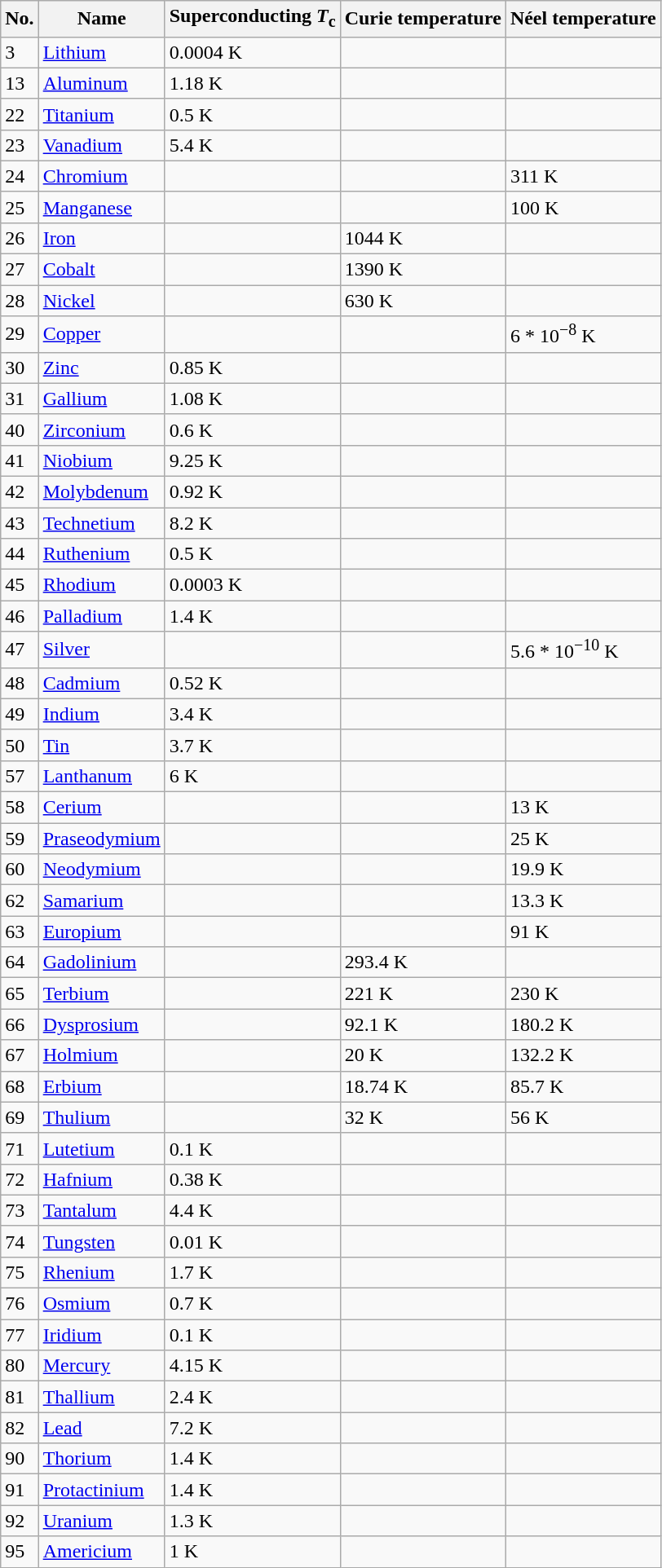<table class="wikitable">
<tr>
<th>No.</th>
<th>Name</th>
<th>Superconducting <em>T</em><sub>c</sub></th>
<th>Curie temperature</th>
<th>Néel temperature</th>
</tr>
<tr>
<td>3</td>
<td><a href='#'>Lithium</a></td>
<td>0.0004 K</td>
<td></td>
<td></td>
</tr>
<tr>
<td>13</td>
<td><a href='#'>Aluminum</a></td>
<td>1.18 K</td>
<td></td>
<td></td>
</tr>
<tr>
<td>22</td>
<td><a href='#'>Titanium</a></td>
<td>0.5 K</td>
<td></td>
<td></td>
</tr>
<tr>
<td>23</td>
<td><a href='#'>Vanadium</a></td>
<td>5.4 K</td>
<td></td>
<td></td>
</tr>
<tr>
<td>24</td>
<td><a href='#'>Chromium</a></td>
<td></td>
<td></td>
<td>311 K</td>
</tr>
<tr>
<td>25</td>
<td><a href='#'>Manganese</a></td>
<td></td>
<td></td>
<td>100 K</td>
</tr>
<tr>
<td>26</td>
<td><a href='#'>Iron</a></td>
<td></td>
<td>1044 K</td>
<td></td>
</tr>
<tr>
<td>27</td>
<td><a href='#'>Cobalt</a></td>
<td></td>
<td>1390 K</td>
<td></td>
</tr>
<tr>
<td>28</td>
<td><a href='#'>Nickel</a></td>
<td></td>
<td>630 K</td>
<td></td>
</tr>
<tr>
<td>29</td>
<td><a href='#'>Copper</a></td>
<td></td>
<td></td>
<td>6 * 10<sup>−8</sup> K</td>
</tr>
<tr>
<td>30</td>
<td><a href='#'>Zinc</a></td>
<td>0.85 K</td>
<td></td>
<td></td>
</tr>
<tr>
<td>31</td>
<td><a href='#'>Gallium</a></td>
<td>1.08 K</td>
<td></td>
<td></td>
</tr>
<tr>
<td>40</td>
<td><a href='#'>Zirconium</a></td>
<td>0.6 K</td>
<td></td>
<td></td>
</tr>
<tr>
<td>41</td>
<td><a href='#'>Niobium</a></td>
<td>9.25 K</td>
<td></td>
<td></td>
</tr>
<tr>
<td>42</td>
<td><a href='#'>Molybdenum</a></td>
<td>0.92 K</td>
<td></td>
<td></td>
</tr>
<tr>
<td>43</td>
<td><a href='#'>Technetium</a></td>
<td>8.2 K</td>
<td></td>
<td></td>
</tr>
<tr>
<td>44</td>
<td><a href='#'>Ruthenium</a></td>
<td>0.5 K</td>
<td></td>
<td></td>
</tr>
<tr>
<td>45</td>
<td><a href='#'>Rhodium</a></td>
<td>0.0003 K</td>
<td></td>
<td></td>
</tr>
<tr>
<td>46</td>
<td><a href='#'>Palladium</a></td>
<td>1.4 K</td>
<td></td>
<td></td>
</tr>
<tr>
<td>47</td>
<td><a href='#'>Silver</a></td>
<td></td>
<td></td>
<td>5.6 * 10<sup>−10</sup> K</td>
</tr>
<tr>
<td>48</td>
<td><a href='#'>Cadmium</a></td>
<td>0.52 K</td>
<td></td>
<td></td>
</tr>
<tr>
<td>49</td>
<td><a href='#'>Indium</a></td>
<td>3.4 K</td>
<td></td>
<td></td>
</tr>
<tr>
<td>50</td>
<td><a href='#'>Tin</a></td>
<td>3.7 K</td>
<td></td>
<td></td>
</tr>
<tr>
<td>57</td>
<td><a href='#'>Lanthanum</a></td>
<td>6 K</td>
<td></td>
<td></td>
</tr>
<tr>
<td>58</td>
<td><a href='#'>Cerium</a></td>
<td></td>
<td></td>
<td>13 K</td>
</tr>
<tr>
<td>59</td>
<td><a href='#'>Praseodymium</a></td>
<td></td>
<td></td>
<td>25 K</td>
</tr>
<tr>
<td>60</td>
<td><a href='#'>Neodymium</a></td>
<td></td>
<td></td>
<td>19.9 K</td>
</tr>
<tr>
<td>62</td>
<td><a href='#'>Samarium</a></td>
<td></td>
<td></td>
<td>13.3 K</td>
</tr>
<tr>
<td>63</td>
<td><a href='#'>Europium</a></td>
<td></td>
<td></td>
<td>91 K</td>
</tr>
<tr>
<td>64</td>
<td><a href='#'>Gadolinium</a></td>
<td></td>
<td>293.4 K</td>
<td></td>
</tr>
<tr>
<td>65</td>
<td><a href='#'>Terbium</a></td>
<td></td>
<td>221 K</td>
<td>230 K</td>
</tr>
<tr>
<td>66</td>
<td><a href='#'>Dysprosium</a></td>
<td></td>
<td>92.1 K</td>
<td>180.2 K</td>
</tr>
<tr>
<td>67</td>
<td><a href='#'>Holmium</a></td>
<td></td>
<td>20 K</td>
<td>132.2 K</td>
</tr>
<tr>
<td>68</td>
<td><a href='#'>Erbium</a></td>
<td></td>
<td>18.74 K</td>
<td>85.7 K</td>
</tr>
<tr>
<td>69</td>
<td><a href='#'>Thulium</a></td>
<td></td>
<td>32 K</td>
<td>56 K</td>
</tr>
<tr>
<td>71</td>
<td><a href='#'>Lutetium</a></td>
<td>0.1 K</td>
<td></td>
<td></td>
</tr>
<tr>
<td>72</td>
<td><a href='#'>Hafnium</a></td>
<td>0.38 K</td>
<td></td>
<td></td>
</tr>
<tr>
<td>73</td>
<td><a href='#'>Tantalum</a></td>
<td>4.4 K</td>
<td></td>
<td></td>
</tr>
<tr>
<td>74</td>
<td><a href='#'>Tungsten</a></td>
<td>0.01 K</td>
<td></td>
<td></td>
</tr>
<tr>
<td>75</td>
<td><a href='#'>Rhenium</a></td>
<td>1.7 K</td>
<td></td>
<td></td>
</tr>
<tr>
<td>76</td>
<td><a href='#'>Osmium</a></td>
<td>0.7 K</td>
<td></td>
<td></td>
</tr>
<tr>
<td>77</td>
<td><a href='#'>Iridium</a></td>
<td>0.1 K</td>
<td></td>
<td></td>
</tr>
<tr>
<td>80</td>
<td><a href='#'>Mercury</a></td>
<td>4.15 K</td>
<td></td>
<td></td>
</tr>
<tr>
<td>81</td>
<td><a href='#'>Thallium</a></td>
<td>2.4 K</td>
<td></td>
<td></td>
</tr>
<tr>
<td>82</td>
<td><a href='#'>Lead</a></td>
<td>7.2 K</td>
<td></td>
<td></td>
</tr>
<tr>
<td>90</td>
<td><a href='#'>Thorium</a></td>
<td>1.4 K</td>
<td></td>
<td></td>
</tr>
<tr>
<td>91</td>
<td><a href='#'>Protactinium</a></td>
<td>1.4 K</td>
<td></td>
<td></td>
</tr>
<tr>
<td>92</td>
<td><a href='#'>Uranium</a></td>
<td>1.3 K</td>
<td></td>
<td></td>
</tr>
<tr>
<td>95</td>
<td><a href='#'>Americium</a></td>
<td>1 K</td>
<td></td>
<td></td>
</tr>
</table>
